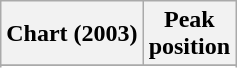<table class="wikitable sortable plainrowheaders" style="text-align:center">
<tr>
<th scope="col">Chart (2003)</th>
<th scope="col">Peak<br> position</th>
</tr>
<tr>
</tr>
<tr>
</tr>
</table>
